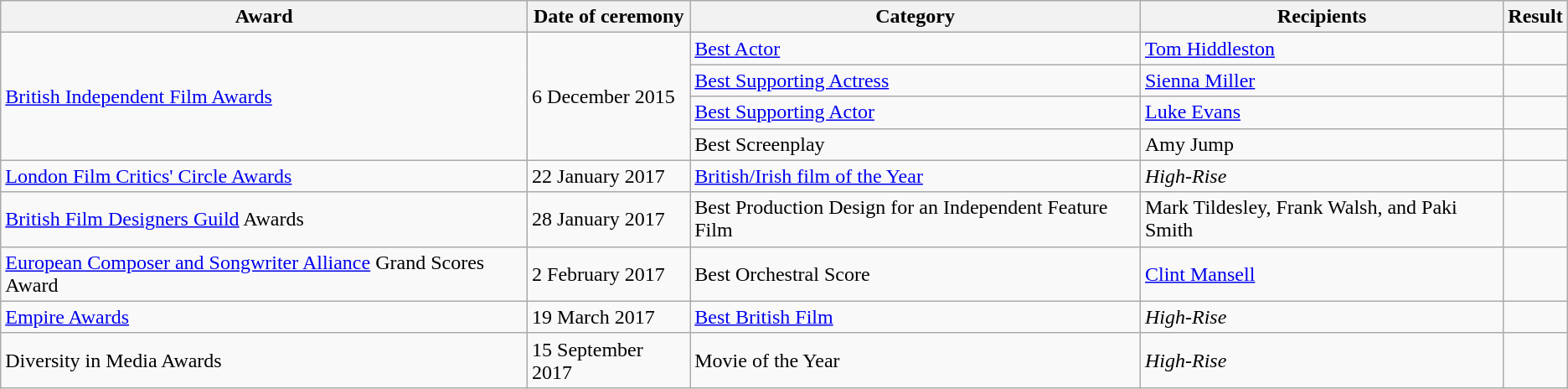<table class="wikitable plainrowheaders sortable">
<tr>
<th scope="col" class="unsortable">Award</th>
<th scope="col" class="sortable">Date of ceremony</th>
<th scope="col">Category</th>
<th scope="col">Recipients</th>
<th scope="col">Result</th>
</tr>
<tr>
<td rowspan="4" scope="row"><a href='#'>British Independent Film Awards</a></td>
<td rowspan="4">6 December 2015</td>
<td><a href='#'>Best Actor</a></td>
<td><a href='#'>Tom Hiddleston</a></td>
<td></td>
</tr>
<tr>
<td><a href='#'>Best Supporting Actress</a></td>
<td><a href='#'>Sienna Miller</a></td>
<td></td>
</tr>
<tr>
<td><a href='#'>Best Supporting Actor</a></td>
<td><a href='#'>Luke Evans</a></td>
<td></td>
</tr>
<tr>
<td>Best Screenplay</td>
<td>Amy Jump</td>
<td></td>
</tr>
<tr>
<td><a href='#'>London Film Critics' Circle Awards</a></td>
<td>22 January 2017</td>
<td><a href='#'>British/Irish film of the Year</a></td>
<td><em>High-Rise</em></td>
<td></td>
</tr>
<tr>
<td><a href='#'>British Film Designers Guild</a> Awards</td>
<td>28 January 2017</td>
<td>Best Production Design for an Independent Feature Film</td>
<td>Mark Tildesley, Frank Walsh, and Paki Smith</td>
<td></td>
</tr>
<tr>
<td><a href='#'>European Composer and Songwriter Alliance</a> Grand Scores Award</td>
<td>2 February 2017</td>
<td>Best Orchestral Score</td>
<td><a href='#'>Clint Mansell</a></td>
<td></td>
</tr>
<tr>
<td><a href='#'>Empire Awards</a></td>
<td>19 March 2017</td>
<td><a href='#'>Best British Film</a></td>
<td><em>High-Rise</em></td>
<td></td>
</tr>
<tr>
<td>Diversity in Media Awards</td>
<td>15 September 2017</td>
<td>Movie of the Year</td>
<td><em>High-Rise</em></td>
<td></td>
</tr>
</table>
